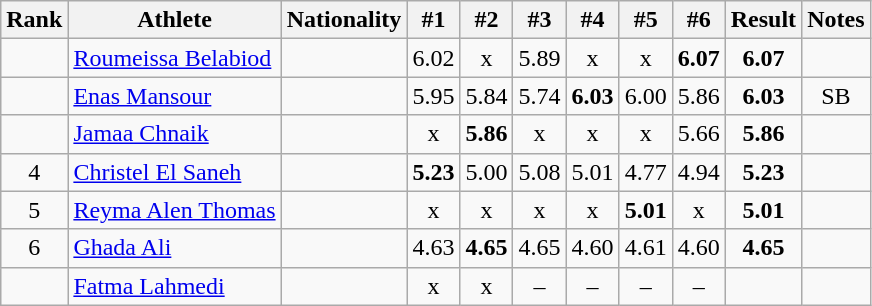<table class="wikitable sortable" style="text-align:center">
<tr>
<th>Rank</th>
<th>Athlete</th>
<th>Nationality</th>
<th>#1</th>
<th>#2</th>
<th>#3</th>
<th>#4</th>
<th>#5</th>
<th>#6</th>
<th>Result</th>
<th>Notes</th>
</tr>
<tr>
<td></td>
<td align="left"><a href='#'>Roumeissa Belabiod</a></td>
<td align=left></td>
<td>6.02</td>
<td>x</td>
<td>5.89</td>
<td>x</td>
<td>x</td>
<td><strong>6.07</strong></td>
<td><strong>6.07</strong></td>
<td></td>
</tr>
<tr>
<td></td>
<td align="left"><a href='#'>Enas Mansour</a></td>
<td align=left></td>
<td>5.95</td>
<td>5.84</td>
<td>5.74</td>
<td><strong>6.03</strong></td>
<td>6.00</td>
<td>5.86</td>
<td><strong>6.03</strong></td>
<td>SB</td>
</tr>
<tr>
<td></td>
<td align="left"><a href='#'>Jamaa Chnaik</a></td>
<td align=left></td>
<td>x</td>
<td><strong>5.86</strong></td>
<td>x</td>
<td>x</td>
<td>x</td>
<td>5.66</td>
<td><strong>5.86</strong></td>
<td></td>
</tr>
<tr>
<td>4</td>
<td align="left"><a href='#'>Christel El Saneh</a></td>
<td align=left></td>
<td><strong>5.23</strong></td>
<td>5.00</td>
<td>5.08</td>
<td>5.01</td>
<td>4.77</td>
<td>4.94</td>
<td><strong>5.23</strong></td>
<td></td>
</tr>
<tr>
<td>5</td>
<td align="left"><a href='#'>Reyma Alen Thomas</a></td>
<td align=left></td>
<td>x</td>
<td>x</td>
<td>x</td>
<td>x</td>
<td><strong>5.01</strong></td>
<td>x</td>
<td><strong>5.01</strong></td>
<td></td>
</tr>
<tr>
<td>6</td>
<td align="left"><a href='#'>Ghada Ali</a></td>
<td align=left></td>
<td>4.63</td>
<td><strong>4.65</strong></td>
<td>4.65</td>
<td>4.60</td>
<td>4.61</td>
<td>4.60</td>
<td><strong>4.65</strong></td>
<td></td>
</tr>
<tr>
<td></td>
<td align="left"><a href='#'>Fatma Lahmedi</a></td>
<td align=left></td>
<td>x</td>
<td>x</td>
<td>–</td>
<td>–</td>
<td>–</td>
<td>–</td>
<td><strong></strong></td>
<td></td>
</tr>
</table>
